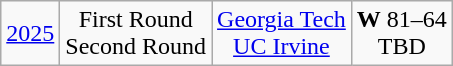<table class="wikitable">
<tr align="center">
<td><a href='#'>2025</a></td>
<td>First Round<br>Second Round</td>
<td><a href='#'>Georgia Tech</a><br><a href='#'>UC Irvine</a></td>
<td><strong>W</strong> 81–64<br>TBD</td>
</tr>
</table>
